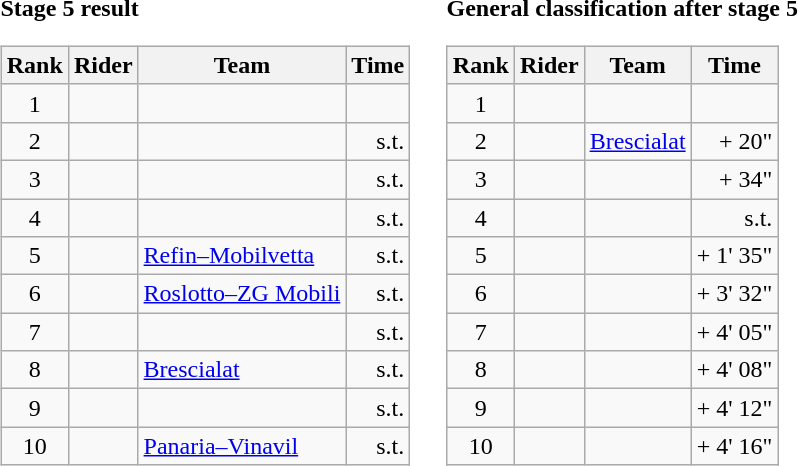<table>
<tr>
<td><strong>Stage 5 result</strong><br><table class="wikitable">
<tr>
<th scope="col">Rank</th>
<th scope="col">Rider</th>
<th scope="col">Team</th>
<th scope="col">Time</th>
</tr>
<tr>
<td style="text-align:center;">1</td>
<td></td>
<td></td>
<td style="text-align:right;"></td>
</tr>
<tr>
<td style="text-align:center;">2</td>
<td></td>
<td></td>
<td style="text-align:right;">s.t.</td>
</tr>
<tr>
<td style="text-align:center;">3</td>
<td></td>
<td></td>
<td style="text-align:right;">s.t.</td>
</tr>
<tr>
<td style="text-align:center;">4</td>
<td></td>
<td></td>
<td style="text-align:right;">s.t.</td>
</tr>
<tr>
<td style="text-align:center;">5</td>
<td></td>
<td><a href='#'>Refin–Mobilvetta</a></td>
<td style="text-align:right;">s.t.</td>
</tr>
<tr>
<td style="text-align:center;">6</td>
<td></td>
<td><a href='#'>Roslotto–ZG Mobili</a></td>
<td style="text-align:right;">s.t.</td>
</tr>
<tr>
<td style="text-align:center;">7</td>
<td></td>
<td></td>
<td style="text-align:right;">s.t.</td>
</tr>
<tr>
<td style="text-align:center;">8</td>
<td></td>
<td><a href='#'>Brescialat</a></td>
<td style="text-align:right;">s.t.</td>
</tr>
<tr>
<td style="text-align:center;">9</td>
<td></td>
<td></td>
<td style="text-align:right;">s.t.</td>
</tr>
<tr>
<td style="text-align:center;">10</td>
<td></td>
<td><a href='#'>Panaria–Vinavil</a></td>
<td style="text-align:right;">s.t.</td>
</tr>
</table>
</td>
<td></td>
<td><strong>General classification after stage 5</strong><br><table class="wikitable">
<tr>
<th scope="col">Rank</th>
<th scope="col">Rider</th>
<th scope="col">Team</th>
<th scope="col">Time</th>
</tr>
<tr>
<td style="text-align:center;">1</td>
<td> </td>
<td></td>
<td style="text-align:right;"></td>
</tr>
<tr>
<td style="text-align:center;">2</td>
<td></td>
<td><a href='#'>Brescialat</a></td>
<td style="text-align:right;">+ 20"</td>
</tr>
<tr>
<td style="text-align:center;">3</td>
<td></td>
<td></td>
<td style="text-align:right;">+ 34"</td>
</tr>
<tr>
<td style="text-align:center;">4</td>
<td></td>
<td></td>
<td style="text-align:right;">s.t.</td>
</tr>
<tr>
<td style="text-align:center;">5</td>
<td></td>
<td></td>
<td style="text-align:right;">+ 1' 35"</td>
</tr>
<tr>
<td style="text-align:center;">6</td>
<td></td>
<td></td>
<td style="text-align:right;">+ 3' 32"</td>
</tr>
<tr>
<td style="text-align:center;">7</td>
<td></td>
<td></td>
<td style="text-align:right;">+ 4' 05"</td>
</tr>
<tr>
<td style="text-align:center;">8</td>
<td></td>
<td></td>
<td style="text-align:right;">+ 4' 08"</td>
</tr>
<tr>
<td style="text-align:center;">9</td>
<td></td>
<td></td>
<td style="text-align:right;">+ 4' 12"</td>
</tr>
<tr>
<td style="text-align:center;">10</td>
<td></td>
<td></td>
<td style="text-align:right;">+ 4' 16"</td>
</tr>
</table>
</td>
</tr>
</table>
